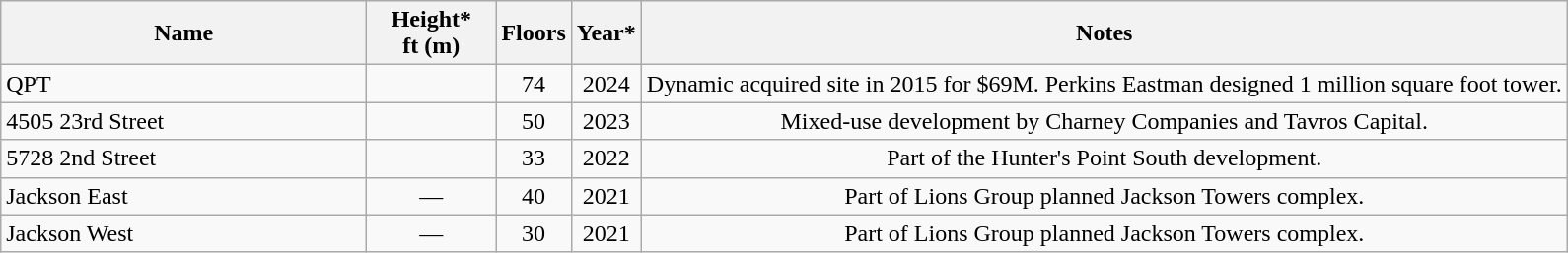<table class="wikitable sortable">
<tr>
<th style="width:240px;">Name</th>
<th style="width:80px;">Height*<br>ft (m)</th>
<th>Floors</th>
<th>Year*</th>
<th>Notes</th>
</tr>
<tr>
<td>QPT</td>
<td align=center></td>
<td align=center>74</td>
<td align=center>2024</td>
<td align=center>Dynamic acquired site in 2015 for $69M. Perkins Eastman designed 1 million square foot tower.</td>
</tr>
<tr>
<td>4505 23rd Street</td>
<td align=center></td>
<td align=center>50</td>
<td align=center>2023</td>
<td align=center>Mixed-use development by Charney Companies and Tavros Capital.</td>
</tr>
<tr>
<td>5728 2nd Street</td>
<td align=center></td>
<td align=center>33</td>
<td align=center>2022</td>
<td align=center>Part of the Hunter's Point South development.</td>
</tr>
<tr>
<td>Jackson East</td>
<td align=center>—</td>
<td align=center>40</td>
<td align=center>2021</td>
<td align=center>Part of Lions Group planned Jackson Towers complex.</td>
</tr>
<tr>
<td>Jackson West</td>
<td align=center>—</td>
<td align=center>30</td>
<td align=center>2021</td>
<td align=center>Part of Lions Group planned Jackson Towers complex.</td>
</tr>
</table>
